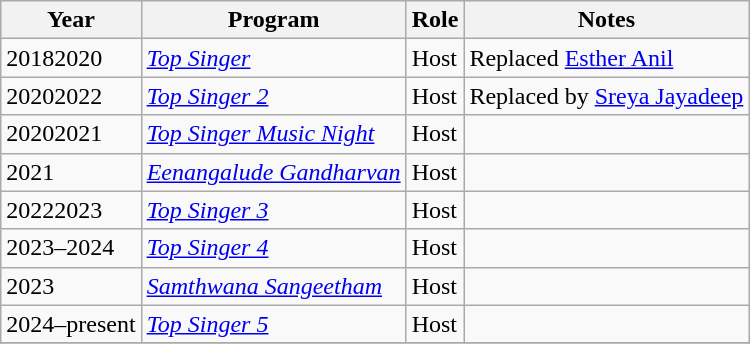<table class="wikitable">
<tr>
<th>Year</th>
<th>Program</th>
<th>Role</th>
<th>Notes</th>
</tr>
<tr>
<td>20182020</td>
<td><em><a href='#'>Top Singer</a></em></td>
<td>Host</td>
<td>Replaced <a href='#'>Esther Anil</a></td>
</tr>
<tr>
<td>20202022</td>
<td><em><a href='#'>Top Singer 2</a></em></td>
<td>Host</td>
<td>Replaced by <a href='#'>Sreya Jayadeep</a></td>
</tr>
<tr>
<td>20202021</td>
<td><em><a href='#'>Top Singer Music Night</a></em></td>
<td>Host</td>
<td></td>
</tr>
<tr>
<td>2021</td>
<td><em><a href='#'> Eenangalude Gandharvan</a></em></td>
<td>Host</td>
<td></td>
</tr>
<tr>
<td>20222023</td>
<td><em><a href='#'>Top Singer 3</a></em></td>
<td>Host</td>
<td></td>
</tr>
<tr>
<td>2023–2024</td>
<td><em><a href='#'>Top Singer 4</a></em></td>
<td>Host</td>
<td></td>
</tr>
<tr>
<td>2023</td>
<td><em><a href='#'>Samthwana Sangeetham</a></em></td>
<td>Host</td>
<td></td>
</tr>
<tr>
<td>2024–present</td>
<td><em><a href='#'>Top Singer 5</a></em></td>
<td>Host</td>
<td></td>
</tr>
<tr>
</tr>
</table>
